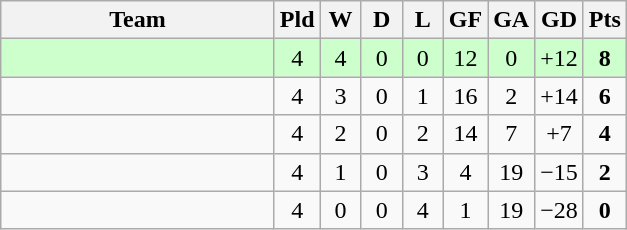<table class="wikitable" style="text-align: center;">
<tr>
<th width=175>Team</th>
<th width=20>Pld</th>
<th width=20>W</th>
<th width=20>D</th>
<th width=20>L</th>
<th width=20>GF</th>
<th width=20>GA</th>
<th width=20>GD</th>
<th width=20>Pts</th>
</tr>
<tr bgcolor=ccffcc>
<td style="text-align:left;"></td>
<td>4</td>
<td>4</td>
<td>0</td>
<td>0</td>
<td>12</td>
<td>0</td>
<td>+12</td>
<td><strong>8</strong></td>
</tr>
<tr>
<td style="text-align:left;"></td>
<td>4</td>
<td>3</td>
<td>0</td>
<td>1</td>
<td>16</td>
<td>2</td>
<td>+14</td>
<td><strong>6</strong></td>
</tr>
<tr>
<td style="text-align:left;"></td>
<td>4</td>
<td>2</td>
<td>0</td>
<td>2</td>
<td>14</td>
<td>7</td>
<td>+7</td>
<td><strong>4</strong></td>
</tr>
<tr>
<td style="text-align:left;"></td>
<td>4</td>
<td>1</td>
<td>0</td>
<td>3</td>
<td>4</td>
<td>19</td>
<td>−15</td>
<td><strong>2</strong></td>
</tr>
<tr>
<td style="text-align:left;"></td>
<td>4</td>
<td>0</td>
<td>0</td>
<td>4</td>
<td>1</td>
<td>19</td>
<td>−28</td>
<td><strong>0</strong></td>
</tr>
</table>
